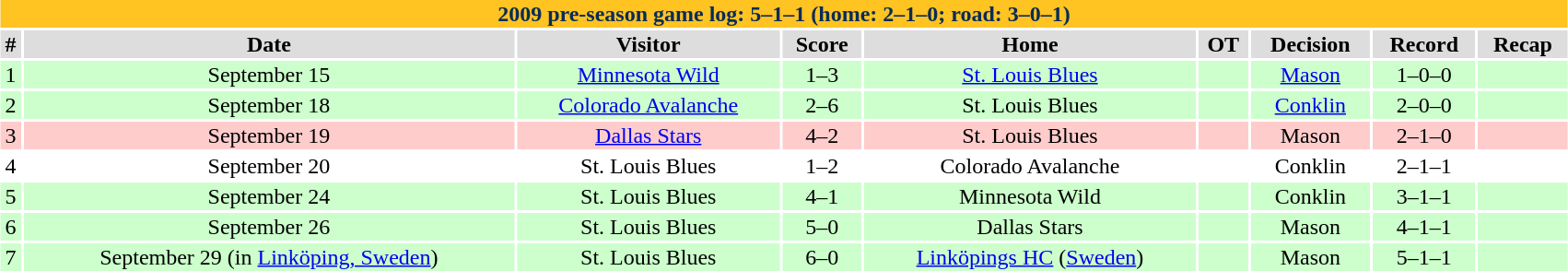<table class="toccolours collapsible collapsed" width=90% style="clear:both; margin:1.5em auto; text-align:center">
<tr>
<th colspan=11 style="background:#ffc322; color:#092c57;">2009 pre-season game log: 5–1–1 (home: 2–1–0; road: 3–0–1)</th>
</tr>
<tr align="center" bgcolor="#dddddd">
<td><strong>#</strong></td>
<td><strong>Date</strong></td>
<td><strong>Visitor</strong></td>
<td><strong>Score</strong></td>
<td><strong>Home</strong></td>
<td><strong>OT</strong></td>
<td><strong>Decision</strong></td>
<td><strong>Record</strong></td>
<td><strong>Recap</strong></td>
</tr>
<tr align="center" bgcolor="ccffcc">
<td>1</td>
<td>September 15</td>
<td><a href='#'>Minnesota Wild</a></td>
<td>1–3</td>
<td><a href='#'>St. Louis Blues</a></td>
<td></td>
<td><a href='#'>Mason</a></td>
<td>1–0–0</td>
<td></td>
</tr>
<tr align="center" bgcolor="ccffcc">
<td>2</td>
<td>September 18</td>
<td><a href='#'>Colorado Avalanche</a></td>
<td>2–6</td>
<td>St. Louis Blues</td>
<td></td>
<td><a href='#'>Conklin</a></td>
<td>2–0–0</td>
<td></td>
</tr>
<tr align="center" bgcolor="ffcccc">
<td>3</td>
<td>September 19</td>
<td><a href='#'>Dallas Stars</a></td>
<td>4–2</td>
<td>St. Louis Blues</td>
<td></td>
<td>Mason</td>
<td>2–1–0</td>
<td></td>
</tr>
<tr align="center">
<td>4</td>
<td>September 20</td>
<td>St. Louis Blues</td>
<td>1–2</td>
<td>Colorado Avalanche</td>
<td></td>
<td>Conklin</td>
<td>2–1–1</td>
<td></td>
</tr>
<tr align="center" bgcolor="ccffcc">
<td>5</td>
<td>September 24</td>
<td>St. Louis Blues</td>
<td>4–1</td>
<td>Minnesota Wild</td>
<td></td>
<td>Conklin</td>
<td>3–1–1</td>
<td></td>
</tr>
<tr align="center" bgcolor="ccffcc">
<td>6</td>
<td>September 26</td>
<td>St. Louis Blues</td>
<td>5–0</td>
<td>Dallas Stars</td>
<td></td>
<td>Mason</td>
<td>4–1–1</td>
<td></td>
</tr>
<tr align="center" bgcolor="ccffcc">
<td>7</td>
<td>September 29 (in <a href='#'>Linköping, Sweden</a>)</td>
<td>St. Louis Blues</td>
<td>6–0</td>
<td><a href='#'>Linköpings HC</a> (<a href='#'>Sweden</a>)</td>
<td></td>
<td>Mason</td>
<td>5–1–1</td>
<td></td>
</tr>
</table>
